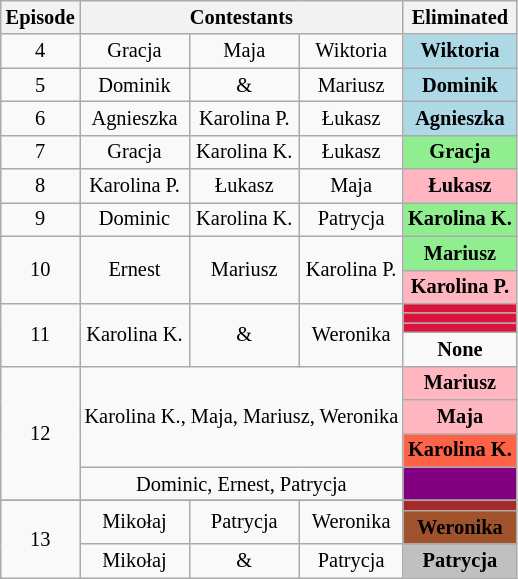<table class="wikitable" border="2" style="text-align:center; font-size:85%;">
<tr>
<th>Episode</th>
<th colspan="3">Contestants</th>
<th>Eliminated</th>
</tr>
<tr>
<td>4</td>
<td>Gracja</td>
<td>Maja</td>
<td>Wiktoria</td>
<td style="background:lightblue;"><strong>Wiktoria</strong></td>
</tr>
<tr>
<td>5</td>
<td>Dominik</td>
<td>&</td>
<td>Mariusz</td>
<td style="background:lightblue;"><strong>Dominik</strong></td>
</tr>
<tr>
<td>6</td>
<td>Agnieszka</td>
<td>Karolina P.</td>
<td>Łukasz</td>
<td style="background:lightblue;"><strong>Agnieszka</strong></td>
</tr>
<tr>
<td>7</td>
<td>Gracja</td>
<td>Karolina K.</td>
<td>Łukasz</td>
<td style="background:lightgreen;"><strong>Gracja</strong></td>
</tr>
<tr>
<td>8</td>
<td>Karolina P.</td>
<td>Łukasz</td>
<td>Maja</td>
<td style="background:lightpink;"><strong>Łukasz</strong></td>
</tr>
<tr>
<td>9</td>
<td>Dominic</td>
<td>Karolina K.</td>
<td>Patrycja</td>
<td style="background:lightgreen;"><strong>Karolina K.</strong></td>
</tr>
<tr>
<td rowspan="2">10</td>
<td rowspan="2">Ernest</td>
<td rowspan="2">Mariusz</td>
<td rowspan="2">Karolina P.</td>
<td style="background:lightgreen;"><strong>Mariusz</strong></td>
</tr>
<tr>
<td style="background:lightpink;"><strong>Karolina P.</strong></td>
</tr>
<tr>
<td rowspan="4">11</td>
<td rowspan="4">Karolina K.</td>
<td rowspan="4">&</td>
<td rowspan="4">Weronika</td>
<td style="background:crimson;"><strong></strong></td>
</tr>
<tr>
<td style="background:crimson;"><strong></strong></td>
</tr>
<tr>
<td style="background:crimson;"><strong></strong></td>
</tr>
<tr>
<td><strong>None</strong></td>
</tr>
<tr>
<td rowspan="4">12</td>
<td rowspan="3" colspan="3">Karolina K., Maja, Mariusz, Weronika</td>
<td style="background:lightpink;"><strong>Mariusz</strong></td>
</tr>
<tr>
<td style="background:lightpink;"><strong>Maja</strong></td>
</tr>
<tr>
<td style="background:tomato;"><strong>Karolina K.</strong></td>
</tr>
<tr>
<td colspan="3">Dominic, Ernest, Patrycja</td>
<td style="background:purple;"><strong></strong></td>
</tr>
<tr>
</tr>
<tr>
<td rowspan="3">13</td>
<td rowspan="2">Mikołaj</td>
<td rowspan="2">Patrycja</td>
<td rowspan="2">Weronika</td>
<td style="background:brown;"><strong></strong></td>
</tr>
<tr>
<td style="background:sienna;"><strong>Weronika</strong></td>
</tr>
<tr>
<td>Mikołaj</td>
<td>&</td>
<td>Patrycja</td>
<td style="background:silver;"><strong>Patrycja</strong></td>
</tr>
</table>
